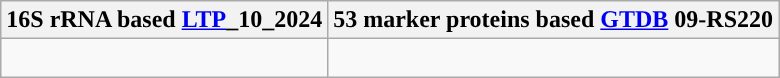<table class="wikitable">
<tr>
<th colspan=1>16S rRNA based <a href='#'>LTP</a>_10_2024</th>
<th colspan=1>53 marker proteins based <a href='#'>GTDB</a> 09-RS220</th>
</tr>
<tr>
<td style="vertical-align:top"><br></td>
<td><br></td>
</tr>
</table>
